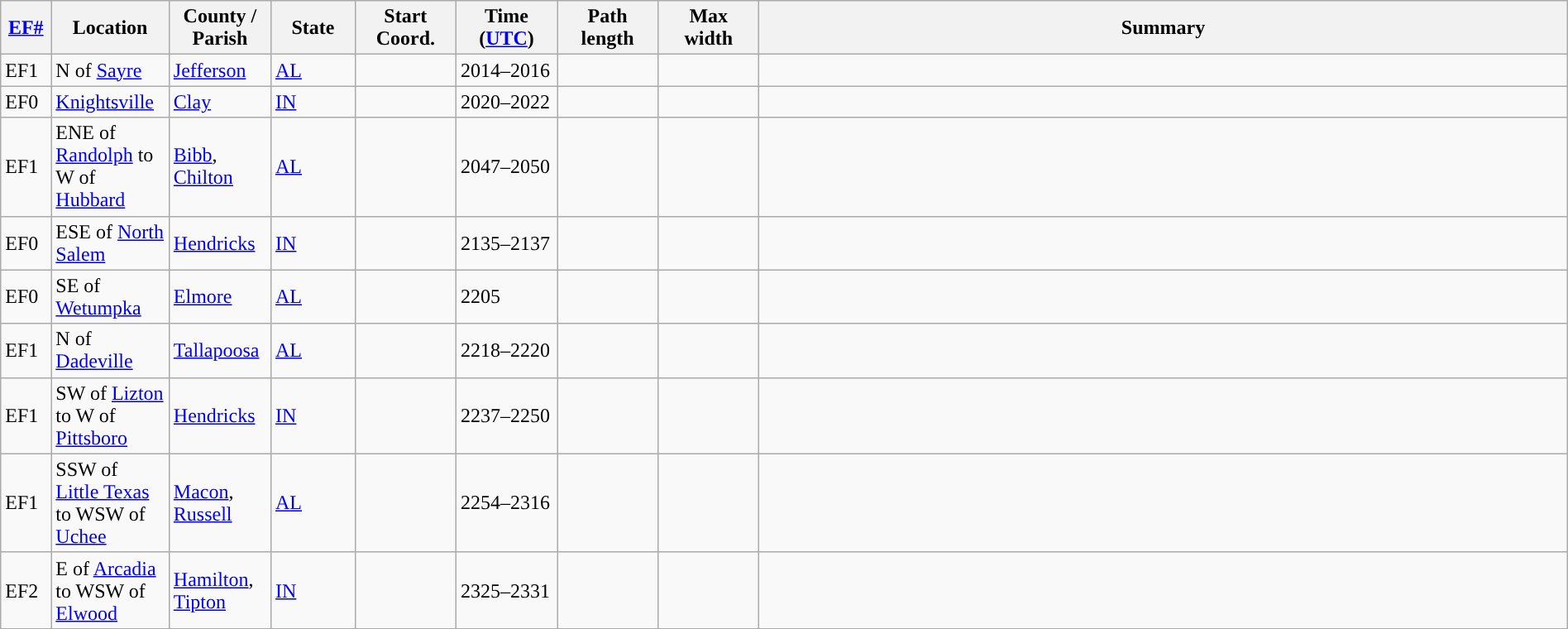<table class="wikitable sortable" style="width:100%;">
<tr>
<th scope="col"  style="width:3%; text-align:center;"><a href='#'>EF#</a></th>
<th scope="col"  style="width:7%; text-align:center;" class="unsortable">Location</th>
<th scope="col"  style="width:6%; text-align:center;" class="unsortable">County / Parish</th>
<th scope="col"  style="width:5%; text-align:center;">State</th>
<th scope="col"  style="width:6%; text-align:center;">Start Coord.</th>
<th scope="col"  style="width:6%; text-align:center;">Time (<a href='#'>UTC</a>)</th>
<th scope="col"  style="width:6%; text-align:center;">Path length</th>
<th scope="col"  style="width:6%; text-align:center;">Max width</th>
<th scope="col" class="unsortable" style="width:48%; text-align:center;">Summary</th>
</tr>
<tr>
<td>EF1</td>
<td>N of <a href='#'>Sayre</a></td>
<td><a href='#'>Jefferson</a></td>
<td><a href='#'>AL</a></td>
<td></td>
<td>2014–2016</td>
<td></td>
<td></td>
<td></td>
</tr>
<tr>
<td>EF0</td>
<td><a href='#'>Knightsville</a></td>
<td><a href='#'>Clay</a></td>
<td><a href='#'>IN</a></td>
<td></td>
<td>2020–2022</td>
<td></td>
<td></td>
<td></td>
</tr>
<tr>
<td>EF1</td>
<td>ENE of <a href='#'>Randolph</a> to W of <a href='#'>Hubbard</a></td>
<td><a href='#'>Bibb</a>, <a href='#'>Chilton</a></td>
<td><a href='#'>AL</a></td>
<td></td>
<td>2047–2050</td>
<td></td>
<td></td>
<td></td>
</tr>
<tr>
<td>EF0</td>
<td>ESE of <a href='#'>North Salem</a></td>
<td><a href='#'>Hendricks</a></td>
<td><a href='#'>IN</a></td>
<td></td>
<td>2135–2137</td>
<td></td>
<td></td>
<td></td>
</tr>
<tr>
<td>EF0</td>
<td>SE of <a href='#'>Wetumpka</a></td>
<td><a href='#'>Elmore</a></td>
<td><a href='#'>AL</a></td>
<td></td>
<td>2205</td>
<td></td>
<td></td>
<td></td>
</tr>
<tr>
<td>EF1</td>
<td>N of <a href='#'>Dadeville</a></td>
<td><a href='#'>Tallapoosa</a></td>
<td><a href='#'>AL</a></td>
<td></td>
<td>2218–2220</td>
<td></td>
<td></td>
<td></td>
</tr>
<tr>
<td>EF1</td>
<td>SW of <a href='#'>Lizton</a> to W of <a href='#'>Pittsboro</a></td>
<td><a href='#'>Hendricks</a></td>
<td><a href='#'>IN</a></td>
<td></td>
<td>2237–2250</td>
<td></td>
<td></td>
<td></td>
</tr>
<tr>
<td>EF1</td>
<td>SSW of <a href='#'>Little Texas</a> to WSW of <a href='#'>Uchee</a></td>
<td><a href='#'>Macon</a>, <a href='#'>Russell</a></td>
<td><a href='#'>AL</a></td>
<td></td>
<td>2254–2316</td>
<td></td>
<td></td>
<td></td>
</tr>
<tr>
<td>EF2</td>
<td>E of <a href='#'>Arcadia</a> to WSW of <a href='#'>Elwood</a></td>
<td><a href='#'>Hamilton</a>, <a href='#'>Tipton</a></td>
<td><a href='#'>IN</a></td>
<td></td>
<td>2325–2331</td>
<td></td>
<td></td>
<td></td>
</tr>
<tr>
</tr>
</table>
